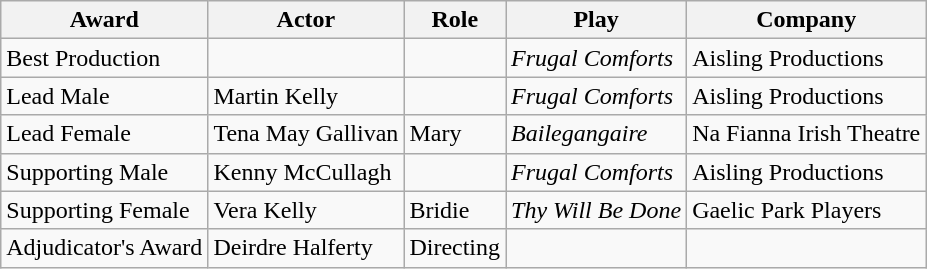<table class="wikitable">
<tr>
<th>Award</th>
<th>Actor</th>
<th>Role</th>
<th>Play</th>
<th>Company</th>
</tr>
<tr>
<td>Best Production</td>
<td></td>
<td></td>
<td><em>Frugal Comforts</em></td>
<td>Aisling Productions</td>
</tr>
<tr>
<td>Lead Male</td>
<td>Martin Kelly</td>
<td></td>
<td><em>Frugal Comforts</em></td>
<td>Aisling Productions</td>
</tr>
<tr>
<td>Lead Female</td>
<td>Tena May Gallivan</td>
<td>Mary</td>
<td><em>Bailegangaire</em></td>
<td>Na Fianna Irish Theatre</td>
</tr>
<tr>
<td>Supporting Male</td>
<td>Kenny McCullagh</td>
<td></td>
<td><em>Frugal Comforts</em></td>
<td>Aisling Productions</td>
</tr>
<tr>
<td>Supporting Female</td>
<td>Vera Kelly</td>
<td>Bridie</td>
<td><em>Thy Will Be Done</em></td>
<td>Gaelic Park Players</td>
</tr>
<tr>
<td>Adjudicator's Award</td>
<td>Deirdre Halferty</td>
<td>Directing</td>
<td></td>
<td></td>
</tr>
</table>
